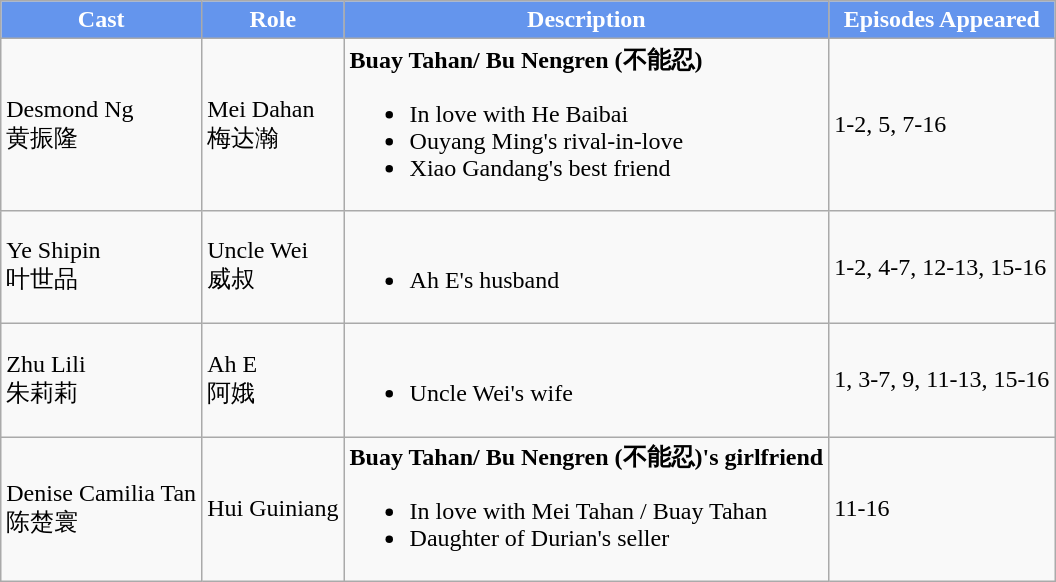<table class="wikitable">
<tr>
<th style="background:cornflowerblue; color:white">Cast</th>
<th style="background:cornflowerblue; color:white">Role</th>
<th style="background:cornflowerblue; color:white">Description</th>
<th style="background:cornflowerblue; color:white">Episodes Appeared</th>
</tr>
<tr>
<td>Desmond Ng <br> 黄振隆</td>
<td>Mei Dahan <br> 梅达瀚</td>
<td><strong>Buay Tahan/ Bu Nengren (不能忍)</strong><br><ul><li>In love with He Baibai</li><li>Ouyang Ming's rival-in-love</li><li>Xiao Gandang's best friend</li></ul></td>
<td>1-2, 5, 7-16</td>
</tr>
<tr>
<td>Ye Shipin <br> 叶世品</td>
<td>Uncle Wei <br> 威叔</td>
<td><br><ul><li>Ah E's husband</li></ul></td>
<td>1-2, 4-7, 12-13, 15-16</td>
</tr>
<tr>
<td>Zhu Lili <br> 朱莉莉</td>
<td>Ah E <br> 阿娥</td>
<td><br><ul><li>Uncle Wei's wife</li></ul></td>
<td>1, 3-7, 9, 11-13, 15-16</td>
</tr>
<tr>
<td>Denise Camilia Tan <br> 陈楚寰</td>
<td>Hui Guiniang <br></td>
<td><strong>Buay Tahan/ Bu Nengren (不能忍)'s girlfriend</strong><br><ul><li>In love with Mei Tahan / Buay Tahan</li><li>Daughter of Durian's seller</li></ul></td>
<td>11-16</td>
</tr>
</table>
